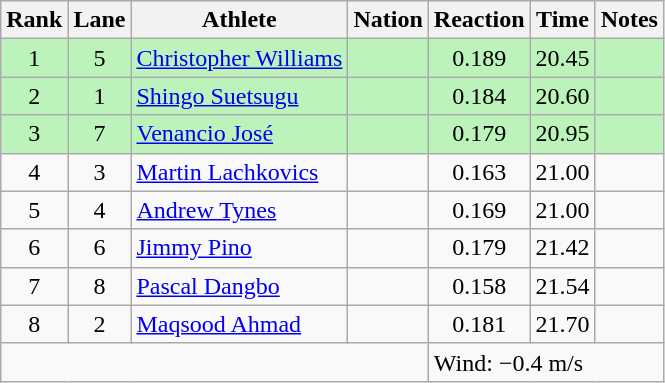<table class="wikitable sortable" style="text-align:center">
<tr>
<th>Rank</th>
<th>Lane</th>
<th>Athlete</th>
<th>Nation</th>
<th>Reaction</th>
<th>Time</th>
<th>Notes</th>
</tr>
<tr bgcolor = "bbf3bb">
<td>1</td>
<td>5</td>
<td align="left"><a href='#'>Christopher Williams</a></td>
<td align="left"></td>
<td>0.189</td>
<td>20.45</td>
<td></td>
</tr>
<tr bgcolor = "bbf3bb">
<td>2</td>
<td>1</td>
<td align="left"><a href='#'>Shingo Suetsugu</a></td>
<td align="left"></td>
<td>0.184</td>
<td>20.60</td>
<td></td>
</tr>
<tr bgcolor = "bbf3bb">
<td>3</td>
<td>7</td>
<td align="left"><a href='#'>Venancio José</a></td>
<td align="left"></td>
<td>0.179</td>
<td>20.95</td>
<td></td>
</tr>
<tr>
<td>4</td>
<td>3</td>
<td align="left"><a href='#'>Martin Lachkovics</a></td>
<td align="left"></td>
<td>0.163</td>
<td>21.00</td>
<td></td>
</tr>
<tr>
<td>5</td>
<td>4</td>
<td align="left"><a href='#'>Andrew Tynes</a></td>
<td align="left"></td>
<td>0.169</td>
<td>21.00</td>
<td></td>
</tr>
<tr>
<td>6</td>
<td>6</td>
<td align="left"><a href='#'>Jimmy Pino</a></td>
<td align="left"></td>
<td>0.179</td>
<td>21.42</td>
<td></td>
</tr>
<tr>
<td>7</td>
<td>8</td>
<td align="left"><a href='#'>Pascal Dangbo</a></td>
<td align="left"></td>
<td>0.158</td>
<td>21.54</td>
<td></td>
</tr>
<tr>
<td>8</td>
<td>2</td>
<td align="left"><a href='#'>Maqsood Ahmad</a></td>
<td align="left"></td>
<td>0.181</td>
<td>21.70</td>
<td></td>
</tr>
<tr class="sortbottom">
<td colspan=4></td>
<td colspan="3" style="text-align:left;">Wind: −0.4 m/s</td>
</tr>
</table>
